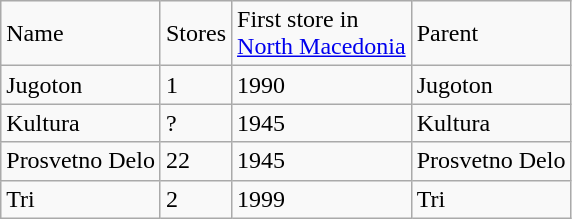<table class="wikitable sortable">
<tr>
<td>Name</td>
<td>Stores</td>
<td>First store in<br><a href='#'>North Macedonia</a></td>
<td>Parent</td>
</tr>
<tr>
<td>Jugoton</td>
<td>1</td>
<td>1990</td>
<td>Jugoton</td>
</tr>
<tr>
<td>Kultura</td>
<td>?</td>
<td>1945</td>
<td>Kultura</td>
</tr>
<tr>
<td>Prosvetno Delo</td>
<td>22</td>
<td>1945</td>
<td>Prosvetno Delo</td>
</tr>
<tr>
<td>Tri</td>
<td>2</td>
<td>1999</td>
<td>Tri</td>
</tr>
</table>
